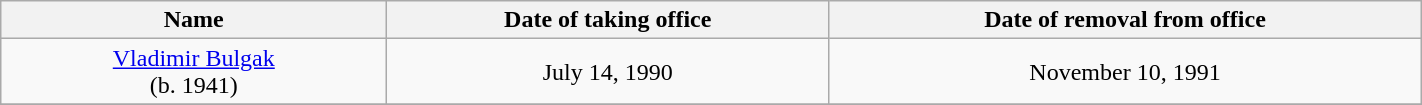<table class="wikitable" style="text-align:center" width=75%>
<tr>
<th width=250px>Name</th>
<th>Date of taking office</th>
<th>Date of removal from office</th>
</tr>
<tr>
<td><a href='#'>Vladimir Bulgak</a><br>(b. 1941)<br></td>
<td>July 14, 1990</td>
<td>November 10, 1991</td>
</tr>
<tr>
</tr>
</table>
